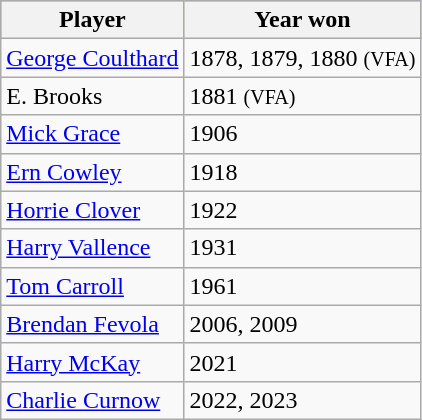<table class="wikitable">
<tr style="background:#bdb76b;">
<th>Player</th>
<th>Year won</th>
</tr>
<tr>
<td><a href='#'>George Coulthard</a></td>
<td>1878, 1879, 1880 <small>(VFA)</small></td>
</tr>
<tr>
<td>E. Brooks</td>
<td>1881 <small>(VFA)</small></td>
</tr>
<tr>
<td><a href='#'>Mick Grace</a></td>
<td>1906</td>
</tr>
<tr>
<td><a href='#'>Ern Cowley</a></td>
<td>1918</td>
</tr>
<tr>
<td><a href='#'>Horrie Clover</a></td>
<td>1922</td>
</tr>
<tr>
<td><a href='#'>Harry Vallence</a></td>
<td>1931</td>
</tr>
<tr>
<td><a href='#'>Tom Carroll</a></td>
<td>1961</td>
</tr>
<tr>
<td><a href='#'>Brendan Fevola</a></td>
<td>2006, 2009</td>
</tr>
<tr>
<td><a href='#'>Harry McKay</a></td>
<td>2021</td>
</tr>
<tr>
<td><a href='#'>Charlie Curnow</a></td>
<td>2022, 2023</td>
</tr>
</table>
